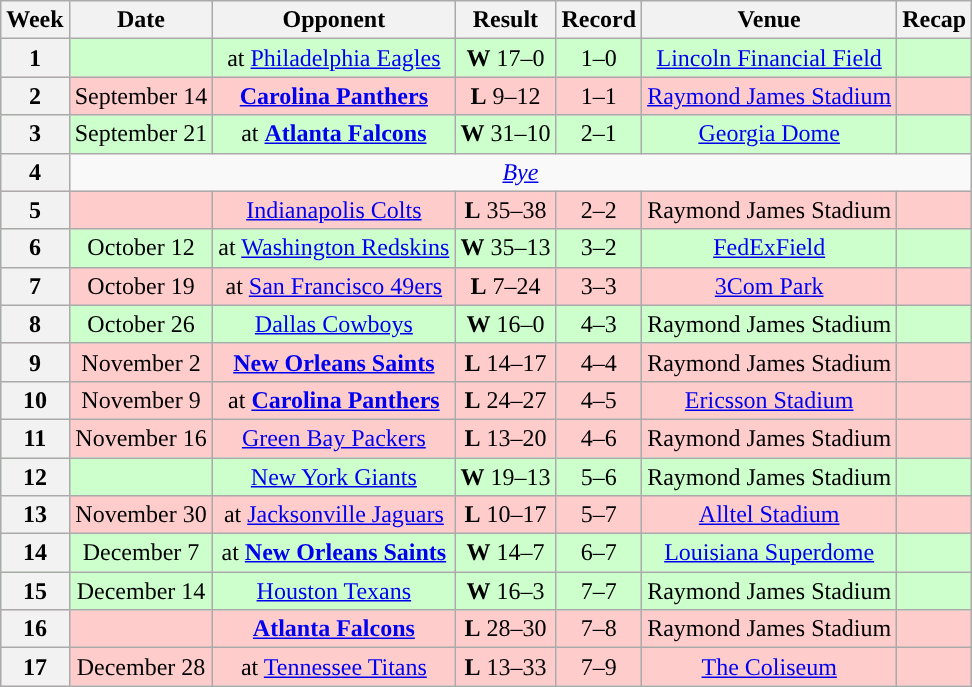<table class="wikitable" style="text-align:center">
<tr>
<th>Week</th>
<th>Date</th>
<th>Opponent</th>
<th>Result</th>
<th>Record</th>
<th>Venue</th>
<th>Recap</th>
</tr>
<tr style="background:#cfc;">
<th style="text-align:center;">1</th>
<td style="text-align:center;"></td>
<td>at <a href='#'>Philadelphia Eagles</a></td>
<td style="text-align:center;"><strong>W</strong> 17–0</td>
<td style="text-align:center;">1–0</td>
<td style="text-align:center;"><a href='#'>Lincoln Financial Field</a></td>
<td style="text-align:center;"></td>
</tr>
<tr style="background:#fcc;">
<th style="text-align:center;">2</th>
<td style="text-align:center;">September 14</td>
<td><strong><a href='#'>Carolina Panthers</a></strong></td>
<td style="text-align:center;"><strong>L</strong> 9–12 </td>
<td style="text-align:center;">1–1</td>
<td style="text-align:center;"><a href='#'>Raymond James Stadium</a></td>
<td style="text-align:center;"></td>
</tr>
<tr style="background:#cfc;">
<th style="text-align:center;">3</th>
<td style="text-align:center;">September 21</td>
<td>at <strong><a href='#'>Atlanta Falcons</a></strong></td>
<td style="text-align:center;"><strong>W</strong> 31–10</td>
<td style="text-align:center;">2–1</td>
<td style="text-align:center;"><a href='#'>Georgia Dome</a></td>
<td style="text-align:center;"></td>
</tr>
<tr>
<th style="text-align:center;">4</th>
<td colspan="8"  style="text-align:center; vertical-align:middle;"><em><a href='#'>Bye</a></em></td>
</tr>
<tr style="background:#fcc;">
<th style="text-align:center;">5</th>
<td style="text-align:center;"></td>
<td><a href='#'>Indianapolis Colts</a></td>
<td style="text-align:center;"><strong>L</strong> 35–38 </td>
<td style="text-align:center;">2–2</td>
<td style="text-align:center;">Raymond James Stadium</td>
<td style="text-align:center;"></td>
</tr>
<tr style="background:#cfc;">
<th style="text-align:center;">6</th>
<td style="text-align:center;">October 12</td>
<td>at <a href='#'>Washington Redskins</a></td>
<td style="text-align:center;"><strong>W</strong> 35–13</td>
<td style="text-align:center;">3–2</td>
<td style="text-align:center;"><a href='#'>FedExField</a></td>
<td style="text-align:center;"></td>
</tr>
<tr style="background:#fcc;">
<th style="text-align:center;">7</th>
<td style="text-align:center;">October 19</td>
<td>at <a href='#'>San Francisco 49ers</a></td>
<td style="text-align:center;"><strong>L</strong> 7–24</td>
<td style="text-align:center;">3–3</td>
<td style="text-align:center;"><a href='#'>3Com Park</a></td>
<td style="text-align:center;"></td>
</tr>
<tr style="background:#cfc;">
<th style="text-align:center;">8</th>
<td style="text-align:center;">October 26</td>
<td><a href='#'>Dallas Cowboys</a></td>
<td style="text-align:center;"><strong>W</strong> 16–0</td>
<td style="text-align:center;">4–3</td>
<td style="text-align:center;">Raymond James Stadium</td>
<td style="text-align:center;"></td>
</tr>
<tr style="background:#fcc;">
<th style="text-align:center;">9</th>
<td style="text-align:center;">November 2</td>
<td><strong><a href='#'>New Orleans Saints</a></strong></td>
<td style="text-align:center;"><strong>L</strong> 14–17</td>
<td style="text-align:center;">4–4</td>
<td style="text-align:center;">Raymond James Stadium</td>
<td style="text-align:center;"></td>
</tr>
<tr style="background:#fcc;">
<th style="text-align:center;">10</th>
<td style="text-align:center;">November 9</td>
<td>at <strong><a href='#'>Carolina Panthers</a></strong></td>
<td style="text-align:center;"><strong>L</strong> 24–27</td>
<td style="text-align:center;">4–5</td>
<td style="text-align:center;"><a href='#'>Ericsson Stadium</a></td>
<td style="text-align:center;"></td>
</tr>
<tr style="background:#fcc;">
<th style="text-align:center;">11</th>
<td style="text-align:center;">November 16</td>
<td><a href='#'>Green Bay Packers</a></td>
<td style="text-align:center;"><strong>L</strong> 13–20</td>
<td style="text-align:center;">4–6</td>
<td style="text-align:center;">Raymond James Stadium</td>
<td style="text-align:center;"></td>
</tr>
<tr style="background:#cfc;">
<th style="text-align:center;">12</th>
<td style="text-align:center;"></td>
<td><a href='#'>New York Giants</a></td>
<td style="text-align:center;"><strong>W</strong> 19–13</td>
<td style="text-align:center;">5–6</td>
<td style="text-align:center;">Raymond James Stadium</td>
<td style="text-align:center;"></td>
</tr>
<tr style="background:#fcc;">
<th style="text-align:center;">13</th>
<td style="text-align:center;">November 30</td>
<td>at <a href='#'>Jacksonville Jaguars</a></td>
<td style="text-align:center;"><strong>L</strong> 10–17</td>
<td style="text-align:center;">5–7</td>
<td style="text-align:center;"><a href='#'>Alltel Stadium</a></td>
<td style="text-align:center;"></td>
</tr>
<tr style="background:#cfc;">
<th style="text-align:center;">14</th>
<td style="text-align:center;">December 7</td>
<td>at <strong><a href='#'>New Orleans Saints</a></strong></td>
<td style="text-align:center;"><strong>W</strong> 14–7</td>
<td style="text-align:center;">6–7</td>
<td style="text-align:center;"><a href='#'>Louisiana Superdome</a></td>
<td style="text-align:center;"></td>
</tr>
<tr style="background:#cfc;">
<th style="text-align:center;">15</th>
<td style="text-align:center;">December 14</td>
<td><a href='#'>Houston Texans</a></td>
<td style="text-align:center;"><strong>W</strong> 16–3</td>
<td style="text-align:center;">7–7</td>
<td style="text-align:center;">Raymond James Stadium</td>
<td style="text-align:center;"></td>
</tr>
<tr style="background:#fcc;">
<th style="text-align:center;">16</th>
<td style="text-align:center;"></td>
<td><strong><a href='#'>Atlanta Falcons</a></strong></td>
<td style="text-align:center;"><strong>L</strong> 28–30</td>
<td style="text-align:center;">7–8</td>
<td style="text-align:center;">Raymond James Stadium</td>
<td style="text-align:center;"></td>
</tr>
<tr style="background:#fcc;">
<th style="text-align:center;">17</th>
<td style="text-align:center;">December 28</td>
<td>at <a href='#'>Tennessee Titans</a></td>
<td style="text-align:center;"><strong>L</strong> 13–33</td>
<td style="text-align:center;">7–9</td>
<td style="text-align:center;"><a href='#'>The Coliseum</a></td>
<td style="text-align:center;"></td>
</tr>
</table>
